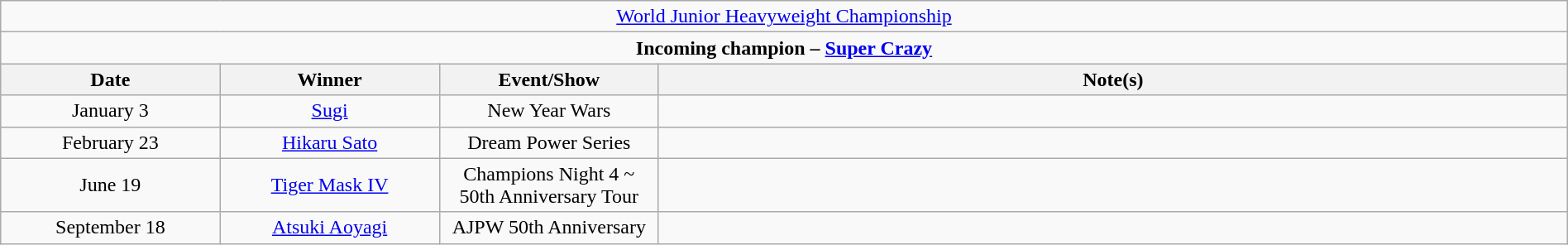<table class="wikitable" style="text-align:center; width:100%;">
<tr>
<td colspan="4" style="text-align: center;"><a href='#'>World Junior Heavyweight Championship</a></td>
</tr>
<tr>
<td colspan="4" style="text-align: center;"><strong>Incoming champion – <a href='#'>Super Crazy</a></strong></td>
</tr>
<tr>
<th width=14%>Date</th>
<th width=14%>Winner</th>
<th width=14%>Event/Show</th>
<th width=58%>Note(s)</th>
</tr>
<tr>
<td>January 3</td>
<td><a href='#'>Sugi</a></td>
<td>New Year Wars<br></td>
<td></td>
</tr>
<tr>
<td>February 23</td>
<td><a href='#'>Hikaru Sato</a></td>
<td>Dream Power Series<br></td>
<td></td>
</tr>
<tr>
<td>June 19</td>
<td><a href='#'>Tiger Mask IV</a></td>
<td>Champions Night 4 ~ 50th Anniversary Tour</td>
<td></td>
</tr>
<tr>
<td>September 18</td>
<td><a href='#'>Atsuki Aoyagi</a></td>
<td>AJPW 50th Anniversary</td>
<td></td>
</tr>
</table>
